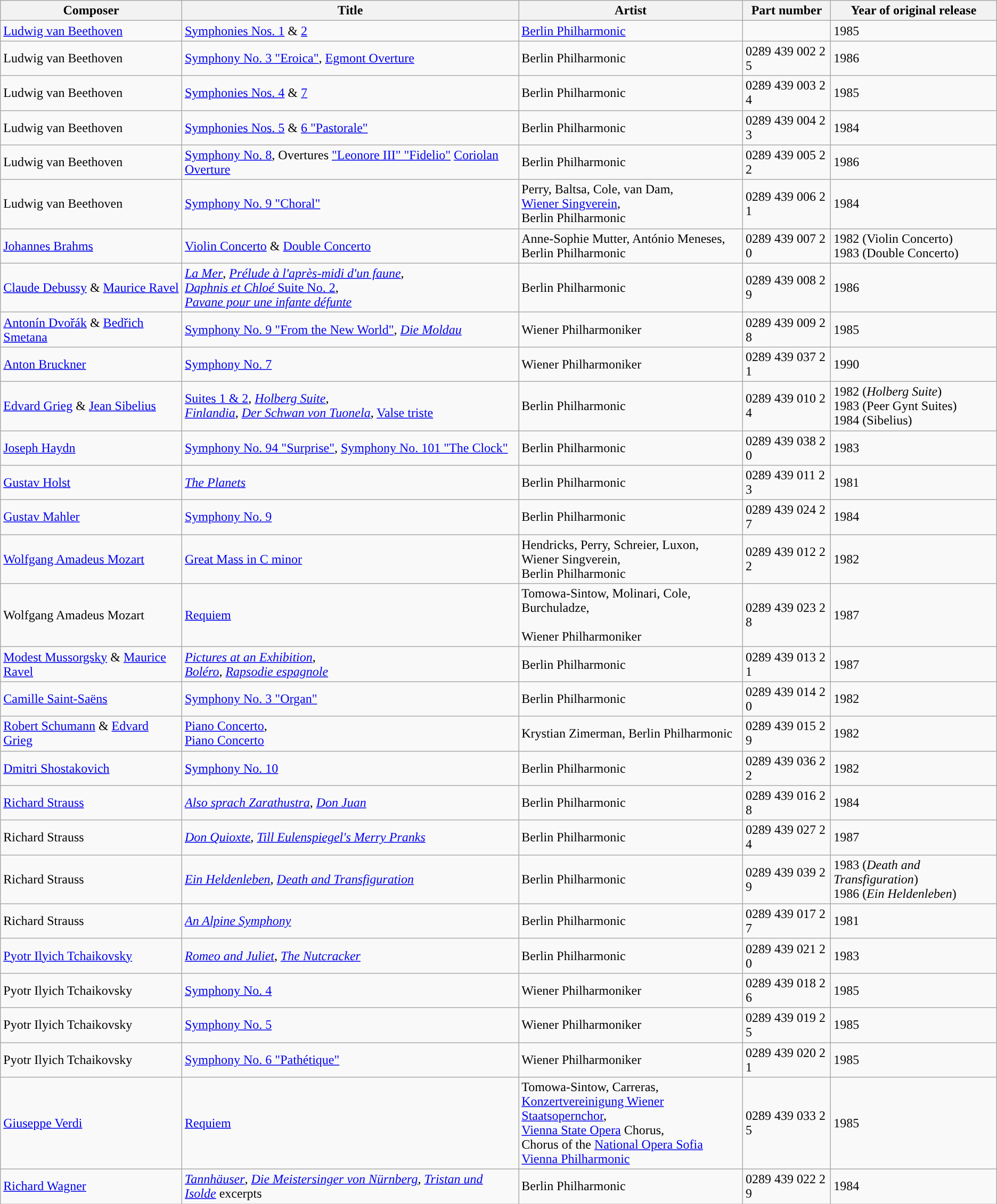<table class="wikitable sortable">
<tr>
<th class="unsortable">Composer</th>
<th class="unsortable">Title</th>
<th class="unsortable">Artist</th>
<th>Part number</th>
<th>Year of original release</th>
</tr>
<tr>
<td><a href='#'>Ludwig van Beethoven</a></td>
<td><a href='#'>Symphonies Nos. 1</a> & <a href='#'>2</a></td>
<td><a href='#'>Berlin Philharmonic</a></td>
<td></td>
<td>1985</td>
</tr>
<tr>
<td>Ludwig van Beethoven</td>
<td><a href='#'>Symphony No. 3 "Eroica"</a>, <a href='#'>Egmont Overture</a></td>
<td>Berlin Philharmonic</td>
<td>0289 439 002 2 5</td>
<td>1986</td>
</tr>
<tr>
<td>Ludwig van Beethoven</td>
<td><a href='#'>Symphonies Nos. 4</a> & <a href='#'>7</a></td>
<td>Berlin Philharmonic</td>
<td>0289 439 003 2 4</td>
<td>1985</td>
</tr>
<tr>
<td>Ludwig van Beethoven</td>
<td><a href='#'>Symphonies Nos. 5</a> & <a href='#'>6 "Pastorale"</a></td>
<td>Berlin Philharmonic</td>
<td>0289 439 004 2 3</td>
<td>1984</td>
</tr>
<tr>
<td>Ludwig van Beethoven</td>
<td><a href='#'>Symphony No. 8</a>, Overtures <a href='#'>"Leonore III" "Fidelio"</a> <a href='#'>Coriolan Overture</a></td>
<td>Berlin Philharmonic</td>
<td>0289 439 005 2 2</td>
<td>1986</td>
</tr>
<tr>
<td>Ludwig van Beethoven</td>
<td><a href='#'>Symphony No. 9 "Choral"</a></td>
<td>Perry, Baltsa, Cole, van Dam,<br><a href='#'>Wiener Singverein</a>,<br>Berlin Philharmonic</td>
<td>0289 439 006 2 1</td>
<td>1984</td>
</tr>
<tr>
<td><a href='#'>Johannes Brahms</a></td>
<td><a href='#'>Violin Concerto</a> & <a href='#'>Double Concerto</a></td>
<td>Anne-Sophie Mutter, António Meneses,<br>Berlin Philharmonic</td>
<td>0289 439 007 2 0</td>
<td>1982 (Violin Concerto)<br>1983 (Double Concerto)</td>
</tr>
<tr>
<td><a href='#'>Claude Debussy</a> & <a href='#'>Maurice Ravel</a></td>
<td><em><a href='#'>La Mer</a></em>, <em><a href='#'>Prélude à l'après-midi d'un faune</a></em>,<br><a href='#'><em>Daphnis et Chloé</em> Suite No. 2</a>,<br><em><a href='#'>Pavane pour une infante défunte</a></em></td>
<td>Berlin Philharmonic</td>
<td>0289 439 008 2 9</td>
<td>1986</td>
</tr>
<tr>
<td><a href='#'>Antonín Dvořák</a> & <a href='#'>Bedřich Smetana</a></td>
<td><a href='#'>Symphony No. 9 "From the New World"</a>, <em><a href='#'>Die Moldau</a></em></td>
<td>Wiener Philharmoniker</td>
<td>0289 439 009 2 8</td>
<td>1985</td>
</tr>
<tr>
<td><a href='#'>Anton Bruckner</a></td>
<td><a href='#'>Symphony No. 7</a></td>
<td>Wiener Philharmoniker</td>
<td>0289 439 037 2 1</td>
<td>1990</td>
</tr>
<tr>
<td><a href='#'>Edvard Grieg</a> & <a href='#'>Jean Sibelius</a></td>
<td><a href='#'>Suites 1 & 2</a>, <em><a href='#'>Holberg Suite</a></em>,<br><em><a href='#'>Finlandia</a></em>, <em><a href='#'>Der Schwan von Tuonela</a></em>, <a href='#'>Valse triste</a></td>
<td>Berlin Philharmonic</td>
<td>0289 439 010 2 4</td>
<td>1982 (<em>Holberg Suite</em>)<br>1983 (Peer Gynt Suites)<br>1984 (Sibelius)</td>
</tr>
<tr>
<td><a href='#'>Joseph Haydn</a></td>
<td><a href='#'>Symphony No. 94 "Surprise"</a>, <a href='#'>Symphony No. 101 "The Clock"</a></td>
<td>Berlin Philharmonic</td>
<td>0289 439 038 2 0</td>
<td>1983</td>
</tr>
<tr>
<td><a href='#'>Gustav Holst</a></td>
<td><em><a href='#'>The Planets</a></em></td>
<td>Berlin Philharmonic</td>
<td>0289 439 011 2 3</td>
<td>1981</td>
</tr>
<tr>
<td><a href='#'>Gustav Mahler</a></td>
<td><a href='#'>Symphony No. 9</a></td>
<td>Berlin Philharmonic</td>
<td>0289 439 024 2 7</td>
<td>1984</td>
</tr>
<tr>
<td><a href='#'>Wolfgang Amadeus Mozart</a></td>
<td><a href='#'>Great Mass in C minor</a></td>
<td>Hendricks, Perry, Schreier, Luxon,<br>Wiener Singverein,<br>Berlin Philharmonic</td>
<td>0289 439 012 2 2</td>
<td>1982</td>
</tr>
<tr>
<td>Wolfgang Amadeus Mozart</td>
<td><a href='#'>Requiem</a></td>
<td>Tomowa-Sintow, Molinari, Cole, Burchuladze,<br><br>Wiener Philharmoniker</td>
<td>0289 439 023 2 8</td>
<td>1987</td>
</tr>
<tr>
<td><a href='#'>Modest Mussorgsky</a> & <a href='#'>Maurice Ravel</a></td>
<td><em><a href='#'>Pictures at an Exhibition</a></em>,<br><em><a href='#'>Boléro</a></em>, <em><a href='#'>Rapsodie espagnole</a></em></td>
<td>Berlin Philharmonic</td>
<td>0289 439 013 2 1</td>
<td>1987</td>
</tr>
<tr>
<td><a href='#'>Camille Saint-Saëns</a></td>
<td><a href='#'>Symphony No. 3 "Organ"</a></td>
<td>Berlin Philharmonic</td>
<td>0289 439 014 2 0</td>
<td>1982</td>
</tr>
<tr>
<td><a href='#'>Robert Schumann</a> & <a href='#'>Edvard Grieg</a></td>
<td><a href='#'>Piano Concerto</a>,<br><a href='#'>Piano Concerto</a></td>
<td>Krystian Zimerman, Berlin Philharmonic</td>
<td>0289 439 015 2 9</td>
<td>1982</td>
</tr>
<tr>
<td><a href='#'>Dmitri Shostakovich</a></td>
<td><a href='#'>Symphony No. 10</a></td>
<td>Berlin Philharmonic</td>
<td>0289 439 036 2 2</td>
<td>1982</td>
</tr>
<tr>
<td><a href='#'>Richard Strauss</a></td>
<td><em><a href='#'>Also sprach Zarathustra</a></em>, <em><a href='#'>Don Juan</a></em></td>
<td>Berlin Philharmonic</td>
<td>0289 439 016 2 8</td>
<td>1984</td>
</tr>
<tr>
<td>Richard Strauss</td>
<td><em><a href='#'>Don Quioxte</a></em>, <em><a href='#'>Till Eulenspiegel's Merry Pranks</a></em></td>
<td>Berlin Philharmonic</td>
<td>0289 439 027 2 4</td>
<td>1987</td>
</tr>
<tr>
<td>Richard Strauss</td>
<td><em><a href='#'>Ein Heldenleben</a></em>, <em><a href='#'>Death and Transfiguration</a></em></td>
<td>Berlin Philharmonic</td>
<td>0289 439 039 2 9</td>
<td>1983 (<em>Death and Transfiguration</em>)<br>1986 (<em>Ein Heldenleben</em>)</td>
</tr>
<tr>
<td>Richard Strauss</td>
<td><em><a href='#'>An Alpine Symphony</a></em></td>
<td>Berlin Philharmonic</td>
<td>0289 439 017 2 7</td>
<td>1981</td>
</tr>
<tr>
<td><a href='#'>Pyotr Ilyich Tchaikovsky</a></td>
<td><em><a href='#'>Romeo and Juliet</a></em>, <em><a href='#'>The Nutcracker</a></em></td>
<td>Berlin Philharmonic</td>
<td>0289 439 021 2 0</td>
<td>1983</td>
</tr>
<tr>
<td>Pyotr Ilyich Tchaikovsky</td>
<td><a href='#'>Symphony No. 4</a></td>
<td>Wiener Philharmoniker</td>
<td>0289 439 018 2 6</td>
<td>1985</td>
</tr>
<tr>
<td>Pyotr Ilyich Tchaikovsky</td>
<td><a href='#'>Symphony No. 5</a></td>
<td>Wiener Philharmoniker</td>
<td>0289 439 019 2 5</td>
<td>1985</td>
</tr>
<tr>
<td>Pyotr Ilyich Tchaikovsky</td>
<td><a href='#'>Symphony No. 6 "Pathétique"</a></td>
<td>Wiener Philharmoniker</td>
<td>0289 439 020 2 1</td>
<td>1985</td>
</tr>
<tr>
<td><a href='#'>Giuseppe Verdi</a></td>
<td><a href='#'>Requiem</a></td>
<td>Tomowa-Sintow, Carreras,<br><a href='#'>Konzertvereinigung Wiener Staatsopernchor</a>,<br><a href='#'>Vienna State Opera</a> Chorus,<br>Chorus of the <a href='#'>National Opera Sofia</a><br><a href='#'>Vienna Philharmonic</a></td>
<td>0289 439 033 2 5</td>
<td>1985</td>
</tr>
<tr>
<td><a href='#'>Richard Wagner</a></td>
<td><em><a href='#'>Tannhäuser</a></em>, <em><a href='#'>Die Meistersinger von Nürnberg</a></em>, <em><a href='#'>Tristan und Isolde</a></em> excerpts</td>
<td>Berlin Philharmonic</td>
<td>0289 439 022 2 9</td>
<td>1984</td>
</tr>
</table>
